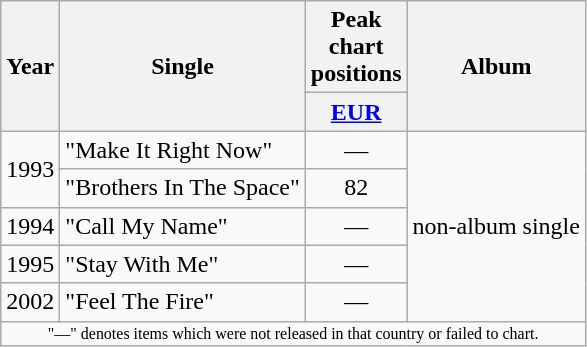<table class="wikitable" style="text-align:center;">
<tr>
<th rowspan="2">Year</th>
<th rowspan="2">Single</th>
<th colspan="1">Peak chart positions</th>
<th rowspan="2">Album</th>
</tr>
<tr>
<th width="30"><a href='#'>EUR</a></th>
</tr>
<tr>
<td rowspan="2">1993</td>
<td align="left">"Make It Right Now"</td>
<td>—</td>
<td align="left" rowspan="5">non-album single</td>
</tr>
<tr>
<td align="left">"Brothers In The Space"</td>
<td>82</td>
</tr>
<tr>
<td>1994</td>
<td align="left">"Call My Name"</td>
<td>—</td>
</tr>
<tr>
<td>1995</td>
<td align="left">"Stay With Me"</td>
<td>—</td>
</tr>
<tr>
<td>2002</td>
<td align="left">"Feel The Fire"</td>
<td>—</td>
</tr>
<tr>
<td colspan="15" style="font-size:8pt">"—" denotes items which were not released in that country or failed to chart.</td>
</tr>
</table>
